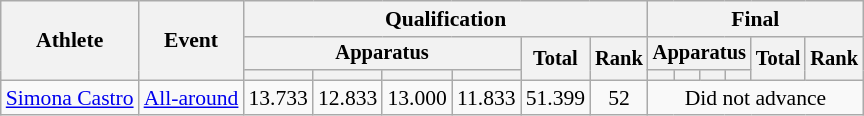<table class="wikitable" style="font-size:90%">
<tr>
<th rowspan=3>Athlete</th>
<th rowspan=3>Event</th>
<th colspan=6>Qualification</th>
<th colspan=6>Final</th>
</tr>
<tr style="font-size:95%">
<th colspan=4>Apparatus</th>
<th rowspan=2>Total</th>
<th rowspan=2>Rank</th>
<th colspan=4>Apparatus</th>
<th rowspan=2>Total</th>
<th rowspan=2>Rank</th>
</tr>
<tr style="font-size:95%">
<th></th>
<th></th>
<th></th>
<th></th>
<th></th>
<th></th>
<th></th>
<th></th>
</tr>
<tr align=center>
<td align=left><a href='#'>Simona Castro</a></td>
<td align=left><a href='#'>All-around</a></td>
<td>13.733</td>
<td>12.833</td>
<td>13.000</td>
<td>11.833</td>
<td>51.399</td>
<td>52</td>
<td colspan=6>Did not advance</td>
</tr>
</table>
